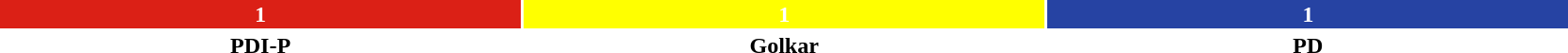<table style="width:88%; text-align:center;">
<tr style="color:white;">
<td style="background:#DB2016; width:33.3%;"><strong>1</strong></td>
<td style="background:#FFFF00; width:33.3%;"><strong>1</strong></td>
<td style="background:#2643A3; width:33.3%;"><strong>1</strong></td>
</tr>
<tr>
<td><span><strong>PDI-P</strong></span></td>
<td><span><strong>Golkar</strong></span></td>
<td><span><strong>PD</strong></span></td>
</tr>
</table>
